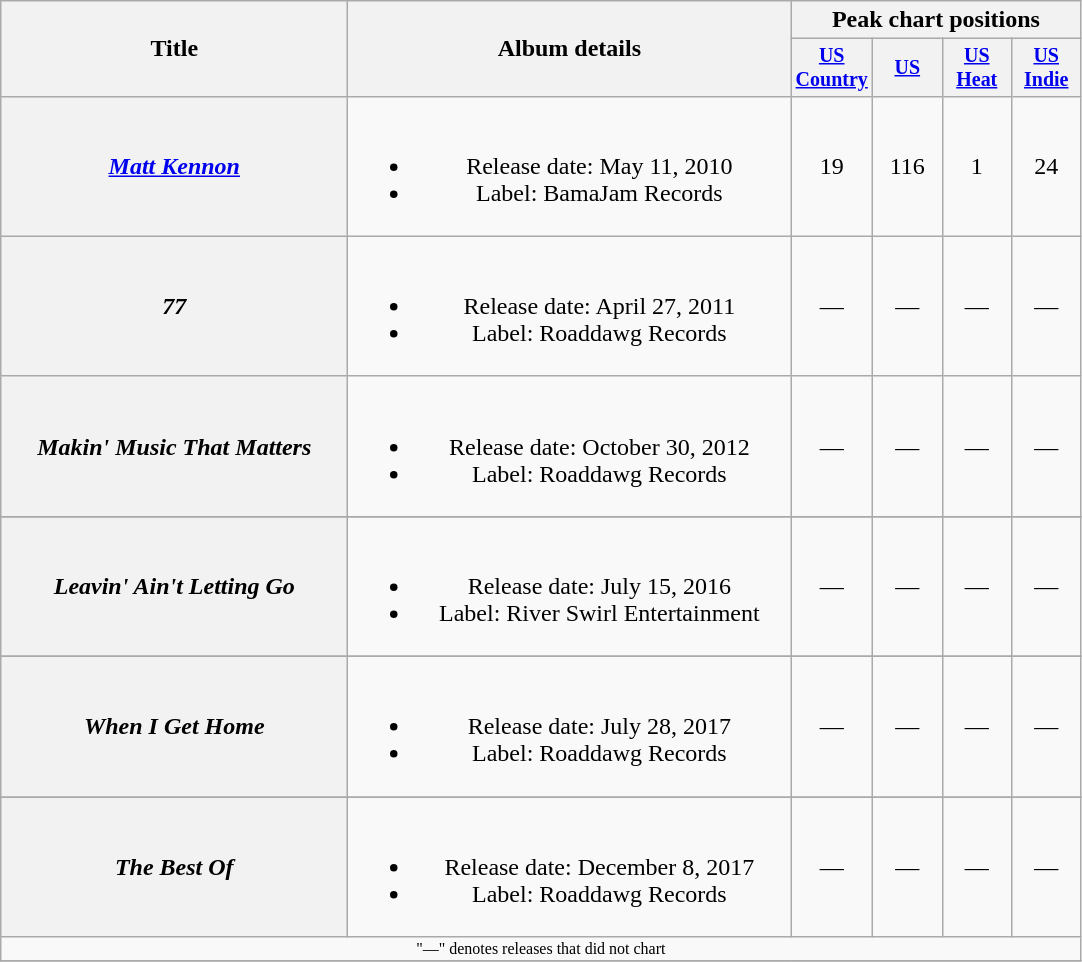<table class="wikitable plainrowheaders" style="text-align:center;">
<tr>
<th rowspan="2" style="width:14em;">Title</th>
<th rowspan="2" style="width:18em;">Album details</th>
<th colspan="4">Peak chart positions</th>
</tr>
<tr style="font-size:smaller;">
<th width="40"><a href='#'>US Country</a><br></th>
<th width="40"><a href='#'>US</a><br></th>
<th width="40"><a href='#'>US<br>Heat</a><br></th>
<th width="40"><a href='#'>US Indie</a><br></th>
</tr>
<tr>
<th scope="row"><em><a href='#'>Matt Kennon</a></em></th>
<td><br><ul><li>Release date: May 11, 2010</li><li>Label: BamaJam Records</li></ul></td>
<td>19</td>
<td>116</td>
<td>1</td>
<td>24</td>
</tr>
<tr>
<th scope="row"><em>77</em></th>
<td><br><ul><li>Release date: April 27, 2011</li><li>Label: Roaddawg Records</li></ul></td>
<td>—</td>
<td>—</td>
<td>—</td>
<td>—</td>
</tr>
<tr>
<th scope="row"><em>Makin' Music That Matters</em></th>
<td><br><ul><li>Release date: October 30, 2012</li><li>Label: Roaddawg Records</li></ul></td>
<td>—</td>
<td>—</td>
<td>—</td>
<td>—</td>
</tr>
<tr>
</tr>
<tr>
<th scope="row"><em>Leavin' Ain't Letting Go</em></th>
<td><br><ul><li>Release date: July 15, 2016</li><li>Label: River Swirl Entertainment</li></ul></td>
<td>—</td>
<td>—</td>
<td>—</td>
<td>—</td>
</tr>
<tr>
</tr>
<tr>
<th scope="row"><em>When I Get Home</em></th>
<td><br><ul><li>Release date: July 28, 2017</li><li>Label: Roaddawg Records</li></ul></td>
<td>—</td>
<td>—</td>
<td>—</td>
<td>—</td>
</tr>
<tr>
</tr>
<tr>
<th scope="row"><em>The Best Of</em></th>
<td><br><ul><li>Release date: December 8, 2017</li><li>Label: Roaddawg Records</li></ul></td>
<td>—</td>
<td>—</td>
<td>—</td>
<td>—</td>
</tr>
<tr>
<td colspan="6" style="font-size:8pt">"—" denotes releases that did not chart</td>
</tr>
<tr>
</tr>
</table>
